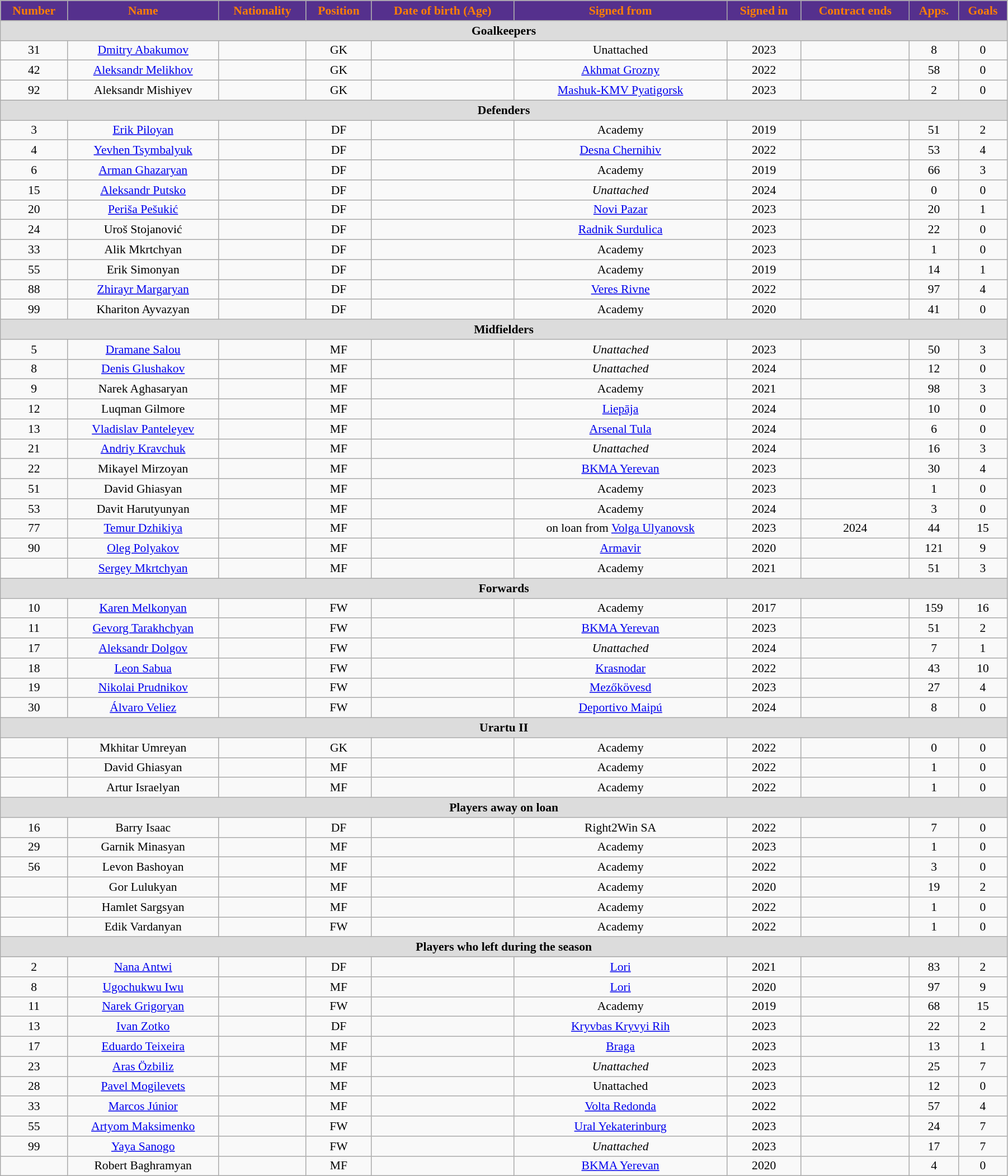<table class="wikitable"  style="text-align:center; font-size:90%; width:95%;">
<tr>
<th style="background:#55308D; color:#FF7F00; text-align:center;">Number</th>
<th style="background:#55308D; color:#FF7F00; text-align:center;">Name</th>
<th style="background:#55308D; color:#FF7F00; text-align:center;">Nationality</th>
<th style="background:#55308D; color:#FF7F00; text-align:center;">Position</th>
<th style="background:#55308D; color:#FF7F00; text-align:center;">Date of birth (Age)</th>
<th style="background:#55308D; color:#FF7F00; text-align:center;">Signed from</th>
<th style="background:#55308D; color:#FF7F00; text-align:center;">Signed in</th>
<th style="background:#55308D; color:#FF7F00; text-align:center;">Contract ends</th>
<th style="background:#55308D; color:#FF7F00; text-align:center;">Apps.</th>
<th style="background:#55308D; color:#FF7F00; text-align:center;">Goals</th>
</tr>
<tr>
<th colspan="11"  style="background:#dcdcdc; text-align:center;">Goalkeepers</th>
</tr>
<tr>
<td>31</td>
<td><a href='#'>Dmitry Abakumov</a></td>
<td></td>
<td>GK</td>
<td></td>
<td>Unattached</td>
<td>2023</td>
<td></td>
<td>8</td>
<td>0</td>
</tr>
<tr>
<td>42</td>
<td><a href='#'>Aleksandr Melikhov</a></td>
<td></td>
<td>GK</td>
<td></td>
<td><a href='#'>Akhmat Grozny</a></td>
<td>2022</td>
<td></td>
<td>58</td>
<td>0</td>
</tr>
<tr>
<td>92</td>
<td>Aleksandr Mishiyev</td>
<td></td>
<td>GK</td>
<td></td>
<td><a href='#'>Mashuk-KMV Pyatigorsk</a></td>
<td>2023</td>
<td></td>
<td>2</td>
<td>0</td>
</tr>
<tr>
<th colspan="11"  style="background:#dcdcdc; text-align:center;">Defenders</th>
</tr>
<tr>
<td>3</td>
<td><a href='#'>Erik Piloyan</a></td>
<td></td>
<td>DF</td>
<td></td>
<td>Academy</td>
<td>2019</td>
<td></td>
<td>51</td>
<td>2</td>
</tr>
<tr>
<td>4</td>
<td><a href='#'>Yevhen Tsymbalyuk</a></td>
<td></td>
<td>DF</td>
<td></td>
<td><a href='#'>Desna Chernihiv</a></td>
<td>2022</td>
<td></td>
<td>53</td>
<td>4</td>
</tr>
<tr>
<td>6</td>
<td><a href='#'>Arman Ghazaryan</a></td>
<td></td>
<td>DF</td>
<td></td>
<td>Academy</td>
<td>2019</td>
<td></td>
<td>66</td>
<td>3</td>
</tr>
<tr>
<td>15</td>
<td><a href='#'>Aleksandr Putsko</a></td>
<td></td>
<td>DF</td>
<td></td>
<td><em>Unattached</em></td>
<td>2024</td>
<td></td>
<td>0</td>
<td>0</td>
</tr>
<tr>
<td>20</td>
<td><a href='#'>Periša Pešukić</a></td>
<td></td>
<td>DF</td>
<td></td>
<td><a href='#'>Novi Pazar</a></td>
<td>2023</td>
<td></td>
<td>20</td>
<td>1</td>
</tr>
<tr>
<td>24</td>
<td>Uroš Stojanović</td>
<td></td>
<td>DF</td>
<td></td>
<td><a href='#'>Radnik Surdulica</a></td>
<td>2023</td>
<td></td>
<td>22</td>
<td>0</td>
</tr>
<tr>
<td>33</td>
<td>Alik Mkrtchyan</td>
<td></td>
<td>DF</td>
<td></td>
<td>Academy</td>
<td>2023</td>
<td></td>
<td>1</td>
<td>0</td>
</tr>
<tr>
<td>55</td>
<td>Erik Simonyan</td>
<td></td>
<td>DF</td>
<td></td>
<td>Academy</td>
<td>2019</td>
<td></td>
<td>14</td>
<td>1</td>
</tr>
<tr>
<td>88</td>
<td><a href='#'>Zhirayr Margaryan</a></td>
<td></td>
<td>DF</td>
<td></td>
<td><a href='#'>Veres Rivne</a></td>
<td>2022</td>
<td></td>
<td>97</td>
<td>4</td>
</tr>
<tr>
<td>99</td>
<td>Khariton Ayvazyan</td>
<td></td>
<td>DF</td>
<td></td>
<td>Academy</td>
<td>2020</td>
<td></td>
<td>41</td>
<td>0</td>
</tr>
<tr>
<th colspan="11"  style="background:#dcdcdc; text-align:center;">Midfielders</th>
</tr>
<tr>
<td>5</td>
<td><a href='#'>Dramane Salou</a></td>
<td></td>
<td>MF</td>
<td></td>
<td><em>Unattached</em></td>
<td>2023</td>
<td></td>
<td>50</td>
<td>3</td>
</tr>
<tr>
<td>8</td>
<td><a href='#'>Denis Glushakov</a></td>
<td></td>
<td>MF</td>
<td></td>
<td><em>Unattached</em></td>
<td>2024</td>
<td></td>
<td>12</td>
<td>0</td>
</tr>
<tr>
<td>9</td>
<td>Narek Aghasaryan</td>
<td></td>
<td>MF</td>
<td></td>
<td>Academy</td>
<td>2021</td>
<td></td>
<td>98</td>
<td>3</td>
</tr>
<tr>
<td>12</td>
<td>Luqman Gilmore</td>
<td></td>
<td>MF</td>
<td></td>
<td><a href='#'>Liepāja</a></td>
<td>2024</td>
<td></td>
<td>10</td>
<td>0</td>
</tr>
<tr>
<td>13</td>
<td><a href='#'>Vladislav Panteleyev</a></td>
<td></td>
<td>MF</td>
<td></td>
<td><a href='#'>Arsenal Tula</a></td>
<td>2024</td>
<td></td>
<td>6</td>
<td>0</td>
</tr>
<tr>
<td>21</td>
<td><a href='#'>Andriy Kravchuk</a></td>
<td></td>
<td>MF</td>
<td></td>
<td><em>Unattached</em></td>
<td>2024</td>
<td></td>
<td>16</td>
<td>3</td>
</tr>
<tr>
<td>22</td>
<td>Mikayel Mirzoyan</td>
<td></td>
<td>MF</td>
<td></td>
<td><a href='#'>BKMA Yerevan</a></td>
<td>2023</td>
<td></td>
<td>30</td>
<td>4</td>
</tr>
<tr>
<td>51</td>
<td>David Ghiasyan</td>
<td></td>
<td>MF</td>
<td></td>
<td>Academy</td>
<td>2023</td>
<td></td>
<td>1</td>
<td>0</td>
</tr>
<tr>
<td>53</td>
<td>Davit Harutyunyan</td>
<td></td>
<td>MF</td>
<td></td>
<td>Academy</td>
<td>2024</td>
<td></td>
<td>3</td>
<td>0</td>
</tr>
<tr>
<td>77</td>
<td><a href='#'>Temur Dzhikiya</a></td>
<td></td>
<td>MF</td>
<td></td>
<td>on loan from <a href='#'>Volga Ulyanovsk</a></td>
<td>2023</td>
<td>2024</td>
<td>44</td>
<td>15</td>
</tr>
<tr>
<td>90</td>
<td><a href='#'>Oleg Polyakov</a></td>
<td></td>
<td>MF</td>
<td></td>
<td><a href='#'>Armavir</a></td>
<td>2020</td>
<td></td>
<td>121</td>
<td>9</td>
</tr>
<tr>
<td></td>
<td><a href='#'>Sergey Mkrtchyan</a></td>
<td></td>
<td>MF</td>
<td></td>
<td>Academy</td>
<td>2021</td>
<td></td>
<td>51</td>
<td>3</td>
</tr>
<tr>
<th colspan="11"  style="background:#dcdcdc; text-align:center;">Forwards</th>
</tr>
<tr>
<td>10</td>
<td><a href='#'>Karen Melkonyan</a></td>
<td></td>
<td>FW</td>
<td></td>
<td>Academy</td>
<td>2017</td>
<td></td>
<td>159</td>
<td>16</td>
</tr>
<tr>
<td>11</td>
<td><a href='#'>Gevorg Tarakhchyan</a></td>
<td></td>
<td>FW</td>
<td></td>
<td><a href='#'>BKMA Yerevan</a></td>
<td>2023</td>
<td></td>
<td>51</td>
<td>2</td>
</tr>
<tr>
<td>17</td>
<td><a href='#'>Aleksandr Dolgov</a></td>
<td></td>
<td>FW</td>
<td></td>
<td><em>Unattached</em></td>
<td>2024</td>
<td></td>
<td>7</td>
<td>1</td>
</tr>
<tr>
<td>18</td>
<td><a href='#'>Leon Sabua</a></td>
<td></td>
<td>FW</td>
<td></td>
<td><a href='#'>Krasnodar</a></td>
<td>2022</td>
<td></td>
<td>43</td>
<td>10</td>
</tr>
<tr>
<td>19</td>
<td><a href='#'>Nikolai Prudnikov</a></td>
<td></td>
<td>FW</td>
<td></td>
<td><a href='#'>Mezőkövesd</a></td>
<td>2023</td>
<td></td>
<td>27</td>
<td>4</td>
</tr>
<tr>
<td>30</td>
<td><a href='#'>Álvaro Veliez</a></td>
<td></td>
<td>FW</td>
<td></td>
<td><a href='#'>Deportivo Maipú</a></td>
<td>2024</td>
<td></td>
<td>8</td>
<td>0</td>
</tr>
<tr>
<th colspan="11"  style="background:#dcdcdc; text-align:center;">Urartu II</th>
</tr>
<tr>
<td></td>
<td>Mkhitar Umreyan</td>
<td></td>
<td>GK</td>
<td></td>
<td>Academy</td>
<td>2022</td>
<td></td>
<td>0</td>
<td>0</td>
</tr>
<tr>
<td></td>
<td>David Ghiasyan</td>
<td></td>
<td>MF</td>
<td></td>
<td>Academy</td>
<td>2022</td>
<td></td>
<td>1</td>
<td>0</td>
</tr>
<tr>
<td></td>
<td>Artur Israelyan</td>
<td></td>
<td>MF</td>
<td></td>
<td>Academy</td>
<td>2022</td>
<td></td>
<td>1</td>
<td>0</td>
</tr>
<tr>
<th colspan="11"  style="background:#dcdcdc; text-align:center;">Players away on loan</th>
</tr>
<tr>
<td>16</td>
<td>Barry Isaac</td>
<td></td>
<td>DF</td>
<td></td>
<td>Right2Win SA</td>
<td>2022</td>
<td></td>
<td>7</td>
<td>0</td>
</tr>
<tr>
<td>29</td>
<td>Garnik Minasyan</td>
<td></td>
<td>MF</td>
<td></td>
<td>Academy</td>
<td>2023</td>
<td></td>
<td>1</td>
<td>0</td>
</tr>
<tr>
<td>56</td>
<td>Levon Bashoyan</td>
<td></td>
<td>MF</td>
<td></td>
<td>Academy</td>
<td>2022</td>
<td></td>
<td>3</td>
<td>0</td>
</tr>
<tr>
<td></td>
<td>Gor Lulukyan</td>
<td></td>
<td>MF</td>
<td></td>
<td>Academy</td>
<td>2020</td>
<td></td>
<td>19</td>
<td>2</td>
</tr>
<tr>
<td></td>
<td>Hamlet Sargsyan</td>
<td></td>
<td>MF</td>
<td></td>
<td>Academy</td>
<td>2022</td>
<td></td>
<td>1</td>
<td>0</td>
</tr>
<tr>
<td></td>
<td>Edik Vardanyan</td>
<td></td>
<td>FW</td>
<td></td>
<td>Academy</td>
<td>2022</td>
<td></td>
<td>1</td>
<td>0</td>
</tr>
<tr>
<th colspan="11"  style="background:#dcdcdc; text-align:center;">Players who left during the season</th>
</tr>
<tr>
<td>2</td>
<td><a href='#'>Nana Antwi</a></td>
<td></td>
<td>DF</td>
<td></td>
<td><a href='#'>Lori</a></td>
<td>2021</td>
<td></td>
<td>83</td>
<td>2</td>
</tr>
<tr>
<td>8</td>
<td><a href='#'>Ugochukwu Iwu</a></td>
<td></td>
<td>MF</td>
<td></td>
<td><a href='#'>Lori</a></td>
<td>2020</td>
<td></td>
<td>97</td>
<td>9</td>
</tr>
<tr>
<td>11</td>
<td><a href='#'>Narek Grigoryan</a></td>
<td></td>
<td>FW</td>
<td></td>
<td>Academy</td>
<td>2019</td>
<td></td>
<td>68</td>
<td>15</td>
</tr>
<tr>
<td>13</td>
<td><a href='#'>Ivan Zotko</a></td>
<td></td>
<td>DF</td>
<td></td>
<td><a href='#'>Kryvbas Kryvyi Rih</a></td>
<td>2023</td>
<td></td>
<td>22</td>
<td>2</td>
</tr>
<tr>
<td>17</td>
<td><a href='#'>Eduardo Teixeira</a></td>
<td></td>
<td>MF</td>
<td></td>
<td><a href='#'>Braga</a></td>
<td>2023</td>
<td></td>
<td>13</td>
<td>1</td>
</tr>
<tr>
<td>23</td>
<td><a href='#'>Aras Özbiliz</a></td>
<td></td>
<td>MF</td>
<td></td>
<td><em>Unattached</em></td>
<td>2023</td>
<td></td>
<td>25</td>
<td>7</td>
</tr>
<tr>
<td>28</td>
<td><a href='#'>Pavel Mogilevets</a></td>
<td></td>
<td>MF</td>
<td></td>
<td>Unattached</td>
<td>2023</td>
<td></td>
<td>12</td>
<td>0</td>
</tr>
<tr>
<td>33</td>
<td><a href='#'>Marcos Júnior</a></td>
<td></td>
<td>MF</td>
<td></td>
<td><a href='#'>Volta Redonda</a></td>
<td>2022</td>
<td></td>
<td>57</td>
<td>4</td>
</tr>
<tr>
<td>55</td>
<td><a href='#'>Artyom Maksimenko</a></td>
<td></td>
<td>FW</td>
<td></td>
<td><a href='#'>Ural Yekaterinburg</a></td>
<td>2023</td>
<td></td>
<td>24</td>
<td>7</td>
</tr>
<tr>
<td>99</td>
<td><a href='#'>Yaya Sanogo</a></td>
<td></td>
<td>FW</td>
<td></td>
<td><em>Unattached</em></td>
<td>2023</td>
<td></td>
<td>17</td>
<td>7</td>
</tr>
<tr>
<td></td>
<td>Robert Baghramyan</td>
<td></td>
<td>MF</td>
<td></td>
<td><a href='#'>BKMA Yerevan</a></td>
<td>2020</td>
<td></td>
<td>4</td>
<td>0</td>
</tr>
</table>
